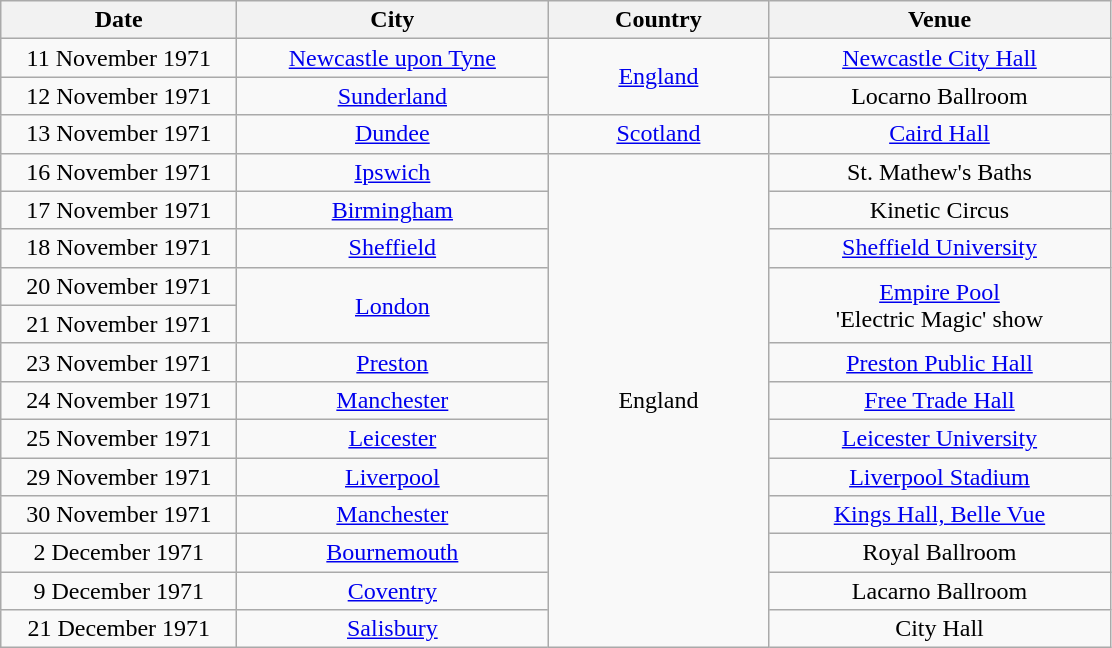<table class="wikitable" style="text-align:center;">
<tr>
<th style="width:150px;">Date</th>
<th style="width:200px;">City</th>
<th style="width:140px;">Country</th>
<th style="width:220px;">Venue</th>
</tr>
<tr>
<td>11 November 1971</td>
<td><a href='#'>Newcastle upon Tyne</a></td>
<td rowspan="2"><a href='#'>England</a></td>
<td><a href='#'>Newcastle City Hall</a></td>
</tr>
<tr>
<td>12 November 1971</td>
<td><a href='#'>Sunderland</a></td>
<td>Locarno Ballroom</td>
</tr>
<tr>
<td>13 November 1971</td>
<td><a href='#'>Dundee</a></td>
<td><a href='#'>Scotland</a></td>
<td><a href='#'>Caird Hall</a></td>
</tr>
<tr>
<td>16 November 1971</td>
<td><a href='#'>Ipswich</a></td>
<td rowspan="13">England</td>
<td>St. Mathew's Baths</td>
</tr>
<tr>
<td>17 November 1971</td>
<td><a href='#'>Birmingham</a></td>
<td>Kinetic Circus</td>
</tr>
<tr>
<td>18 November 1971</td>
<td><a href='#'>Sheffield</a></td>
<td><a href='#'>Sheffield University</a></td>
</tr>
<tr>
<td>20 November 1971</td>
<td rowspan="2"><a href='#'>London</a></td>
<td rowspan="2"><a href='#'>Empire Pool</a><br>'Electric Magic' show</td>
</tr>
<tr>
<td>21 November 1971</td>
</tr>
<tr>
<td>23 November 1971</td>
<td><a href='#'>Preston</a></td>
<td><a href='#'>Preston Public Hall</a></td>
</tr>
<tr>
<td>24 November 1971</td>
<td><a href='#'>Manchester</a></td>
<td><a href='#'>Free Trade Hall</a></td>
</tr>
<tr>
<td>25 November 1971</td>
<td><a href='#'>Leicester</a></td>
<td><a href='#'>Leicester University</a></td>
</tr>
<tr>
<td>29 November 1971</td>
<td><a href='#'>Liverpool</a></td>
<td><a href='#'>Liverpool Stadium</a></td>
</tr>
<tr>
<td>30 November 1971</td>
<td><a href='#'>Manchester</a></td>
<td><a href='#'>Kings Hall, Belle Vue</a></td>
</tr>
<tr>
<td>2 December 1971</td>
<td><a href='#'>Bournemouth</a></td>
<td>Royal Ballroom</td>
</tr>
<tr>
<td>9 December 1971</td>
<td><a href='#'>Coventry</a></td>
<td>Lacarno Ballroom</td>
</tr>
<tr>
<td>21 December 1971</td>
<td><a href='#'>Salisbury</a></td>
<td>City Hall</td>
</tr>
</table>
